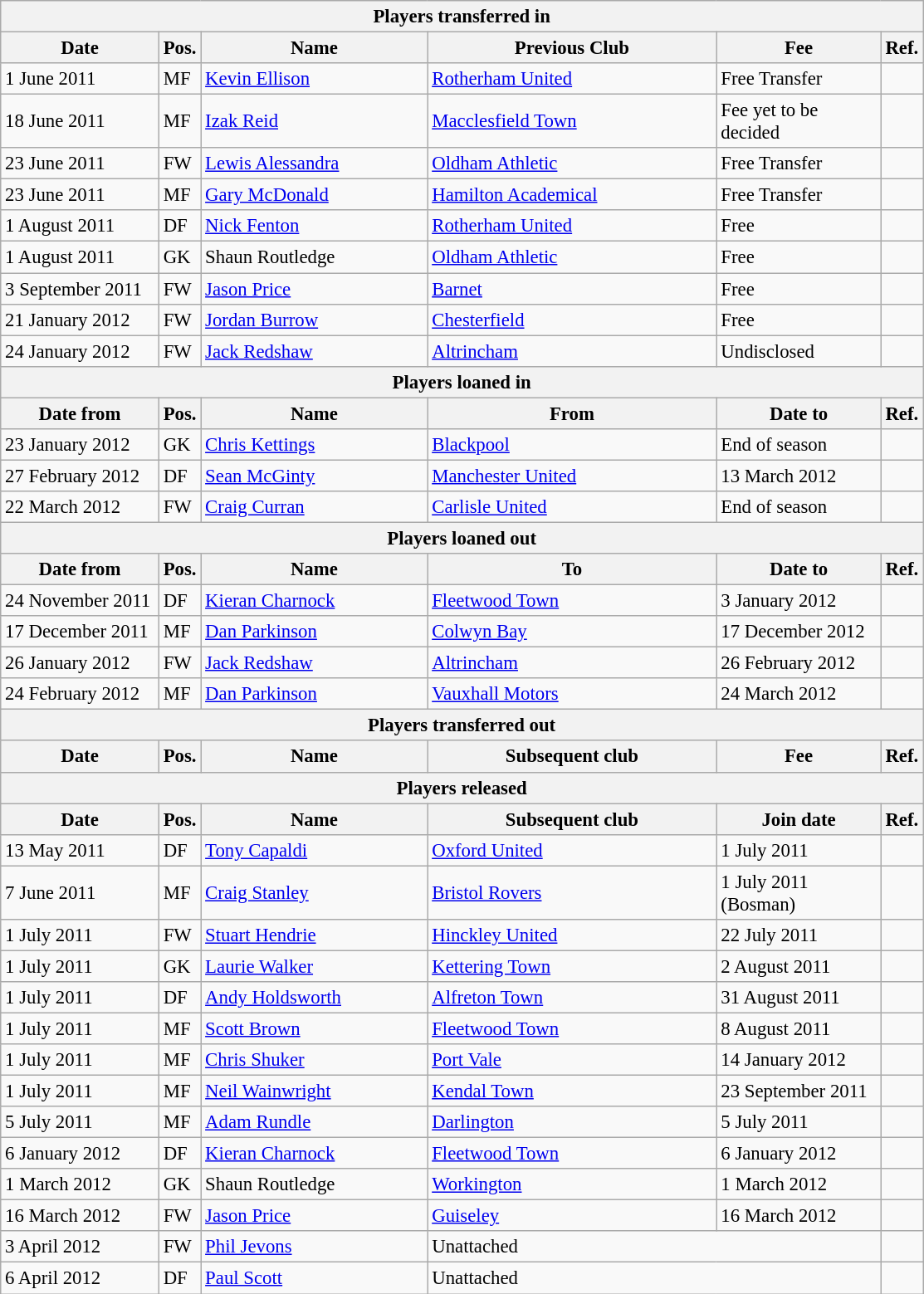<table class="wikitable" style="font-size:95%;">
<tr>
<th colspan="6">Players transferred in</th>
</tr>
<tr>
<th style="width:120px;">Date</th>
<th style="width:25px;">Pos.</th>
<th style="width:175px;">Name</th>
<th style="width:225px;">Previous Club</th>
<th style="width:125px;">Fee</th>
<th style="width:25px;">Ref.</th>
</tr>
<tr>
<td>1 June 2011</td>
<td>MF</td>
<td> <a href='#'>Kevin Ellison</a></td>
<td> <a href='#'>Rotherham United</a></td>
<td>Free Transfer</td>
<td></td>
</tr>
<tr>
<td>18 June 2011</td>
<td>MF</td>
<td> <a href='#'>Izak Reid</a></td>
<td> <a href='#'>Macclesfield Town</a></td>
<td>Fee yet to be decided</td>
<td></td>
</tr>
<tr>
<td>23 June 2011</td>
<td>FW</td>
<td> <a href='#'>Lewis Alessandra</a></td>
<td> <a href='#'>Oldham Athletic</a></td>
<td>Free Transfer</td>
<td></td>
</tr>
<tr>
<td>23 June 2011</td>
<td>MF</td>
<td> <a href='#'>Gary McDonald</a></td>
<td> <a href='#'>Hamilton Academical</a></td>
<td>Free Transfer</td>
<td></td>
</tr>
<tr>
<td>1 August 2011</td>
<td>DF</td>
<td> <a href='#'>Nick Fenton</a></td>
<td> <a href='#'>Rotherham United</a></td>
<td>Free</td>
<td></td>
</tr>
<tr>
<td>1 August 2011</td>
<td>GK</td>
<td> Shaun Routledge</td>
<td> <a href='#'>Oldham Athletic</a></td>
<td>Free</td>
<td></td>
</tr>
<tr>
<td>3 September 2011</td>
<td>FW</td>
<td> <a href='#'>Jason Price</a></td>
<td> <a href='#'>Barnet</a></td>
<td>Free</td>
<td></td>
</tr>
<tr>
<td>21 January 2012</td>
<td>FW</td>
<td> <a href='#'>Jordan Burrow</a></td>
<td> <a href='#'>Chesterfield</a></td>
<td>Free</td>
<td></td>
</tr>
<tr>
<td>24 January 2012</td>
<td>FW</td>
<td> <a href='#'>Jack Redshaw</a></td>
<td> <a href='#'>Altrincham</a></td>
<td>Undisclosed</td>
<td></td>
</tr>
<tr>
<th colspan="6">Players loaned in</th>
</tr>
<tr>
<th>Date from</th>
<th>Pos.</th>
<th>Name</th>
<th>From</th>
<th>Date to</th>
<th>Ref.</th>
</tr>
<tr>
<td>23 January 2012</td>
<td>GK</td>
<td> <a href='#'>Chris Kettings</a></td>
<td> <a href='#'>Blackpool</a></td>
<td>End of season</td>
<td></td>
</tr>
<tr>
<td>27 February 2012</td>
<td>DF</td>
<td> <a href='#'>Sean McGinty</a></td>
<td> <a href='#'>Manchester United</a></td>
<td>13 March 2012</td>
<td></td>
</tr>
<tr>
<td>22 March 2012</td>
<td>FW</td>
<td> <a href='#'>Craig Curran</a></td>
<td> <a href='#'>Carlisle United</a></td>
<td>End of season</td>
<td></td>
</tr>
<tr>
<th colspan="6">Players loaned out</th>
</tr>
<tr>
<th>Date from</th>
<th>Pos.</th>
<th>Name</th>
<th>To</th>
<th>Date to</th>
<th>Ref.</th>
</tr>
<tr>
<td>24 November 2011</td>
<td>DF</td>
<td> <a href='#'>Kieran Charnock</a></td>
<td> <a href='#'>Fleetwood Town</a></td>
<td>3 January 2012</td>
<td></td>
</tr>
<tr>
<td>17 December 2011</td>
<td>MF</td>
<td> <a href='#'>Dan Parkinson</a></td>
<td> <a href='#'>Colwyn Bay</a></td>
<td>17 December 2012</td>
<td></td>
</tr>
<tr>
<td>26 January 2012</td>
<td>FW</td>
<td> <a href='#'>Jack Redshaw</a></td>
<td> <a href='#'>Altrincham</a></td>
<td>26 February 2012</td>
<td></td>
</tr>
<tr>
<td>24 February 2012</td>
<td>MF</td>
<td> <a href='#'>Dan Parkinson</a></td>
<td> <a href='#'>Vauxhall Motors</a></td>
<td>24 March 2012</td>
<td></td>
</tr>
<tr>
<th colspan="6">Players transferred out</th>
</tr>
<tr>
<th>Date</th>
<th>Pos.</th>
<th>Name</th>
<th>Subsequent club</th>
<th>Fee</th>
<th>Ref.</th>
</tr>
<tr>
<th colspan="6">Players released</th>
</tr>
<tr>
<th>Date</th>
<th>Pos.</th>
<th>Name</th>
<th>Subsequent club</th>
<th>Join date</th>
<th>Ref.</th>
</tr>
<tr>
<td>13 May 2011</td>
<td>DF</td>
<td> <a href='#'>Tony Capaldi</a></td>
<td> <a href='#'>Oxford United</a></td>
<td>1 July 2011</td>
<td></td>
</tr>
<tr>
<td>7 June 2011</td>
<td>MF</td>
<td> <a href='#'>Craig Stanley</a></td>
<td> <a href='#'>Bristol Rovers</a></td>
<td>1 July 2011 (Bosman)</td>
<td></td>
</tr>
<tr>
<td>1 July 2011</td>
<td>FW</td>
<td> <a href='#'>Stuart Hendrie</a></td>
<td> <a href='#'>Hinckley United</a></td>
<td>22 July 2011</td>
<td></td>
</tr>
<tr>
<td>1 July 2011</td>
<td>GK</td>
<td> <a href='#'>Laurie Walker</a></td>
<td> <a href='#'>Kettering Town</a></td>
<td>2 August 2011</td>
<td></td>
</tr>
<tr>
<td>1 July 2011</td>
<td>DF</td>
<td> <a href='#'>Andy Holdsworth</a></td>
<td> <a href='#'>Alfreton Town</a></td>
<td>31 August 2011</td>
<td></td>
</tr>
<tr>
<td>1 July 2011</td>
<td>MF</td>
<td> <a href='#'>Scott Brown</a></td>
<td> <a href='#'>Fleetwood Town</a></td>
<td>8 August 2011</td>
<td></td>
</tr>
<tr>
<td>1 July 2011</td>
<td>MF</td>
<td> <a href='#'>Chris Shuker</a></td>
<td> <a href='#'>Port Vale</a></td>
<td>14 January 2012</td>
<td></td>
</tr>
<tr>
<td>1 July 2011</td>
<td>MF</td>
<td> <a href='#'>Neil Wainwright</a></td>
<td> <a href='#'>Kendal Town</a></td>
<td>23 September 2011</td>
<td></td>
</tr>
<tr>
<td>5 July 2011</td>
<td>MF</td>
<td> <a href='#'>Adam Rundle</a></td>
<td> <a href='#'>Darlington</a></td>
<td>5 July 2011</td>
<td></td>
</tr>
<tr>
<td>6 January 2012</td>
<td>DF</td>
<td> <a href='#'>Kieran Charnock</a></td>
<td> <a href='#'>Fleetwood Town</a></td>
<td>6 January 2012</td>
<td></td>
</tr>
<tr>
<td>1 March 2012</td>
<td>GK</td>
<td> Shaun Routledge</td>
<td> <a href='#'>Workington</a></td>
<td>1 March 2012</td>
<td></td>
</tr>
<tr>
<td>16 March 2012</td>
<td>FW</td>
<td> <a href='#'>Jason Price</a></td>
<td> <a href='#'>Guiseley</a></td>
<td>16 March 2012</td>
<td></td>
</tr>
<tr>
<td>3 April 2012</td>
<td>FW</td>
<td> <a href='#'>Phil Jevons</a></td>
<td colspan="2">Unattached</td>
<td></td>
</tr>
<tr>
<td>6 April 2012</td>
<td>DF</td>
<td> <a href='#'>Paul Scott</a></td>
<td colspan="2">Unattached</td>
<td></td>
</tr>
</table>
